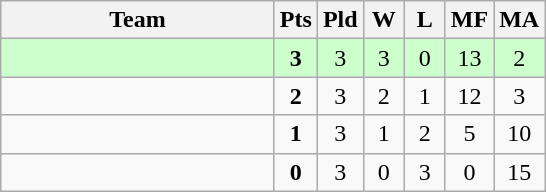<table class=wikitable style="text-align:center">
<tr>
<th width=175>Team</th>
<th width=20>Pts</th>
<th width=20>Pld</th>
<th width=20>W</th>
<th width=20>L</th>
<th width=20>MF</th>
<th width=20>MA</th>
</tr>
<tr bgcolor=#ccffcc>
<td style="text-align:left"></td>
<td><strong>3</strong></td>
<td>3</td>
<td>3</td>
<td>0</td>
<td>13</td>
<td>2</td>
</tr>
<tr>
<td style="text-align:left"></td>
<td><strong>2</strong></td>
<td>3</td>
<td>2</td>
<td>1</td>
<td>12</td>
<td>3</td>
</tr>
<tr>
<td style="text-align:left"></td>
<td><strong>1</strong></td>
<td>3</td>
<td>1</td>
<td>2</td>
<td>5</td>
<td>10</td>
</tr>
<tr>
<td style="text-align:left"></td>
<td><strong>0</strong></td>
<td>3</td>
<td>0</td>
<td>3</td>
<td>0</td>
<td>15</td>
</tr>
</table>
